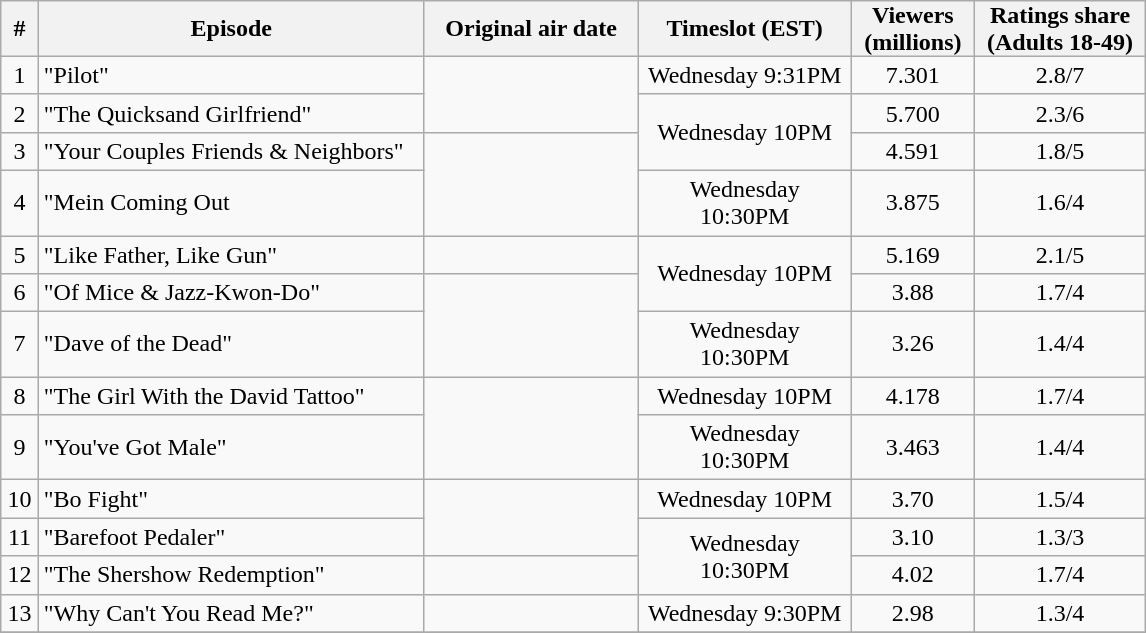<table style="text-align:center;" class="wikitable sortable">
<tr>
<th style="padding: 0px 8px" class="unsortable">#</th>
<th width="250px" class="unsortable">Episode</th>
<th width="135px" class="unsortable">Original air date</th>
<th width="135px" class="unsortable">Timeslot (EST)</th>
<th style="padding: 0px 8px" class="unsortable">Viewers<br>(millions)</th>
<th style="padding: 0px 8px" class="unsortable">Ratings share<br>(Adults 18-49)</th>
</tr>
<tr>
<td>1</td>
<td style="text-align:left">"Pilot"</td>
<td rowspan="2"></td>
<td>Wednesday 9:31PM</td>
<td>7.301</td>
<td>2.8/7</td>
</tr>
<tr>
<td>2</td>
<td style="text-align:left">"The Quicksand Girlfriend"</td>
<td rowspan="2">Wednesday 10PM</td>
<td>5.700</td>
<td>2.3/6</td>
</tr>
<tr>
<td>3</td>
<td style="text-align:left">"Your Couples Friends & Neighbors"</td>
<td rowspan="2"></td>
<td>4.591</td>
<td>1.8/5</td>
</tr>
<tr>
<td>4</td>
<td style="text-align:left">"Mein Coming Out</td>
<td>Wednesday 10:30PM</td>
<td>3.875</td>
<td>1.6/4</td>
</tr>
<tr>
<td>5</td>
<td style="text-align:left">"Like Father, Like Gun"</td>
<td></td>
<td rowspan="2">Wednesday 10PM</td>
<td>5.169</td>
<td>2.1/5</td>
</tr>
<tr>
<td>6</td>
<td style="text-align:left">"Of Mice & Jazz-Kwon-Do"</td>
<td rowspan="2"></td>
<td>3.88</td>
<td>1.7/4</td>
</tr>
<tr>
<td>7</td>
<td style="text-align:left">"Dave of the Dead"</td>
<td>Wednesday 10:30PM</td>
<td>3.26</td>
<td>1.4/4</td>
</tr>
<tr>
<td>8</td>
<td style="text-align:left">"The Girl With the David Tattoo"</td>
<td rowspan="2"></td>
<td>Wednesday 10PM</td>
<td>4.178</td>
<td>1.7/4</td>
</tr>
<tr>
<td>9</td>
<td style="text-align:left">"You've Got Male"</td>
<td>Wednesday 10:30PM</td>
<td>3.463</td>
<td>1.4/4</td>
</tr>
<tr>
<td>10</td>
<td style="text-align:left">"Bo Fight"</td>
<td rowspan="2"></td>
<td>Wednesday 10PM</td>
<td>3.70</td>
<td>1.5/4</td>
</tr>
<tr>
<td>11</td>
<td style="text-align:left">"Barefoot Pedaler"</td>
<td rowspan="2">Wednesday 10:30PM</td>
<td>3.10</td>
<td>1.3/3</td>
</tr>
<tr>
<td>12</td>
<td style="text-align:left">"The Shershow Redemption"</td>
<td></td>
<td>4.02</td>
<td>1.7/4</td>
</tr>
<tr>
<td>13</td>
<td style="text-align:left">"Why Can't You Read Me?"</td>
<td></td>
<td>Wednesday 9:30PM</td>
<td>2.98</td>
<td>1.3/4</td>
</tr>
<tr>
</tr>
</table>
